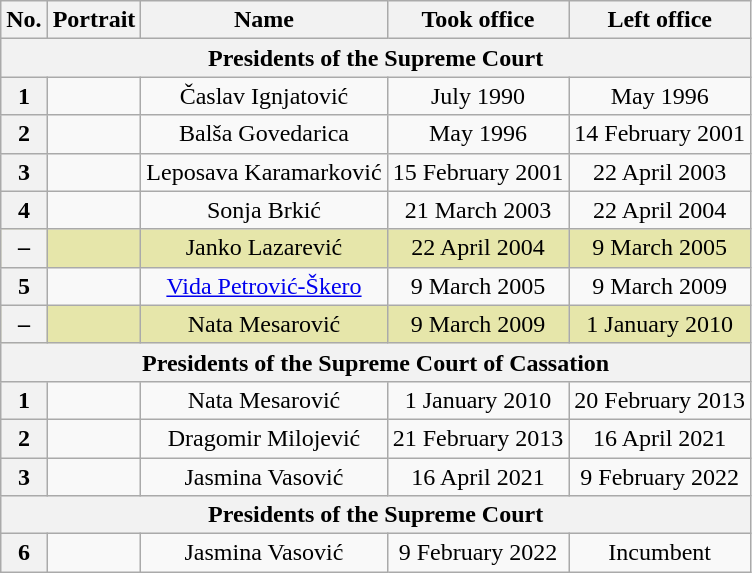<table class="wikitable" style="clear:right; text-align:center">
<tr>
<th>No.</th>
<th>Portrait</th>
<th>Name<br></th>
<th>Took office</th>
<th>Left office</th>
</tr>
<tr>
<th colspan=5>Presidents of the Supreme Court</th>
</tr>
<tr>
<th>1</th>
<td></td>
<td>Časlav Ignjatović<br></td>
<td>July 1990</td>
<td>May 1996</td>
</tr>
<tr>
<th>2</th>
<td></td>
<td>Balša Govedarica<br></td>
<td>May 1996</td>
<td>14 February 2001</td>
</tr>
<tr>
<th>3</th>
<td></td>
<td>Leposava Karamarković<br></td>
<td>15 February 2001</td>
<td>22 April 2003</td>
</tr>
<tr>
<th>4</th>
<td></td>
<td>Sonja Brkić<br></td>
<td>21 March 2003</td>
<td>22 April 2004</td>
</tr>
<tr bgcolor="#e6e6aa">
<th>–</th>
<td></td>
<td>Janko Lazarević<br></td>
<td>22 April 2004</td>
<td>9 March 2005</td>
</tr>
<tr>
<th>5</th>
<td></td>
<td><a href='#'>Vida Petrović-Škero</a><br></td>
<td>9 March 2005</td>
<td>9 March 2009</td>
</tr>
<tr bgcolor="#e6e6aa">
<th>–</th>
<td></td>
<td>Nata Mesarović<br></td>
<td>9 March 2009</td>
<td>1 January 2010</td>
</tr>
<tr>
<th colspan=5>Presidents of the Supreme Court of Cassation</th>
</tr>
<tr>
<th>1</th>
<td></td>
<td>Nata Mesarović<br></td>
<td>1 January 2010</td>
<td>20 February 2013</td>
</tr>
<tr>
<th>2</th>
<td></td>
<td>Dragomir Milojević<br></td>
<td>21 February 2013</td>
<td>16 April 2021</td>
</tr>
<tr>
<th>3</th>
<td></td>
<td>Jasmina Vasović<br></td>
<td>16 April 2021</td>
<td>9 February 2022</td>
</tr>
<tr>
<th colspan=5>Presidents of the Supreme Court</th>
</tr>
<tr>
<th>6</th>
<td></td>
<td>Jasmina Vasović<br></td>
<td>9 February 2022</td>
<td>Incumbent</td>
</tr>
</table>
